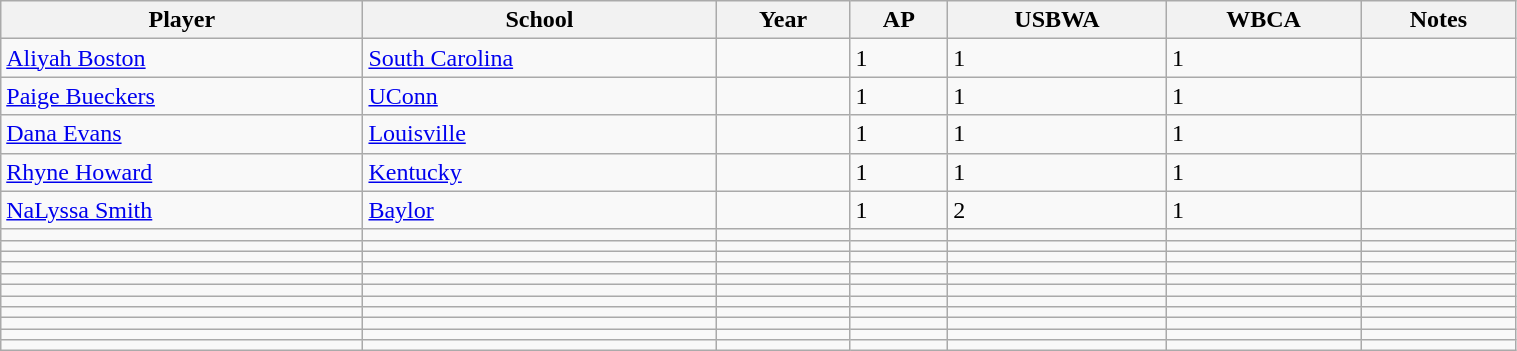<table class="wikitable sortable" style="width:80%;">
<tr>
<th>Player</th>
<th>School</th>
<th>Year</th>
<th>AP</th>
<th>USBWA</th>
<th>WBCA</th>
<th>Notes</th>
</tr>
<tr>
<td><a href='#'>Aliyah Boston</a></td>
<td><a href='#'>South Carolina</a></td>
<td></td>
<td>1</td>
<td>1</td>
<td>1</td>
<td></td>
</tr>
<tr>
<td><a href='#'>Paige Bueckers</a></td>
<td><a href='#'>UConn</a></td>
<td></td>
<td>1</td>
<td>1</td>
<td>1</td>
<td></td>
</tr>
<tr>
<td><a href='#'>Dana Evans</a></td>
<td><a href='#'>Louisville</a></td>
<td></td>
<td>1</td>
<td>1</td>
<td>1</td>
<td></td>
</tr>
<tr>
<td><a href='#'>Rhyne Howard</a></td>
<td><a href='#'>Kentucky</a></td>
<td></td>
<td>1</td>
<td>1</td>
<td>1</td>
<td></td>
</tr>
<tr>
<td><a href='#'>NaLyssa Smith</a></td>
<td><a href='#'>Baylor</a></td>
<td></td>
<td>1</td>
<td>2</td>
<td>1</td>
<td></td>
</tr>
<tr>
<td></td>
<td></td>
<td></td>
<td></td>
<td></td>
<td></td>
<td></td>
</tr>
<tr>
<td></td>
<td></td>
<td></td>
<td></td>
<td></td>
<td></td>
<td></td>
</tr>
<tr>
<td></td>
<td></td>
<td></td>
<td></td>
<td></td>
<td></td>
<td></td>
</tr>
<tr>
<td></td>
<td></td>
<td></td>
<td></td>
<td></td>
<td></td>
<td></td>
</tr>
<tr>
<td></td>
<td></td>
<td></td>
<td></td>
<td></td>
<td></td>
<td></td>
</tr>
<tr>
<td></td>
<td></td>
<td></td>
<td></td>
<td></td>
<td></td>
<td></td>
</tr>
<tr>
<td></td>
<td></td>
<td></td>
<td></td>
<td></td>
<td></td>
<td></td>
</tr>
<tr>
<td></td>
<td></td>
<td></td>
<td></td>
<td></td>
<td></td>
<td></td>
</tr>
<tr>
<td></td>
<td></td>
<td></td>
<td></td>
<td></td>
<td></td>
<td></td>
</tr>
<tr>
<td></td>
<td></td>
<td></td>
<td></td>
<td></td>
<td></td>
<td></td>
</tr>
<tr>
<td></td>
<td></td>
<td></td>
<td></td>
<td></td>
<td></td>
<td></td>
</tr>
</table>
